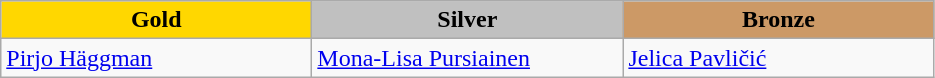<table class="wikitable" style="text-align:left">
<tr align="center">
<td width=200 bgcolor=gold><strong>Gold</strong></td>
<td width=200 bgcolor=silver><strong>Silver</strong></td>
<td width=200 bgcolor=CC9966><strong>Bronze</strong></td>
</tr>
<tr>
<td><a href='#'>Pirjo Häggman</a><br><em></em></td>
<td><a href='#'>Mona-Lisa Pursiainen</a><br><em></em></td>
<td><a href='#'>Jelica Pavličić</a><br><em></em></td>
</tr>
</table>
